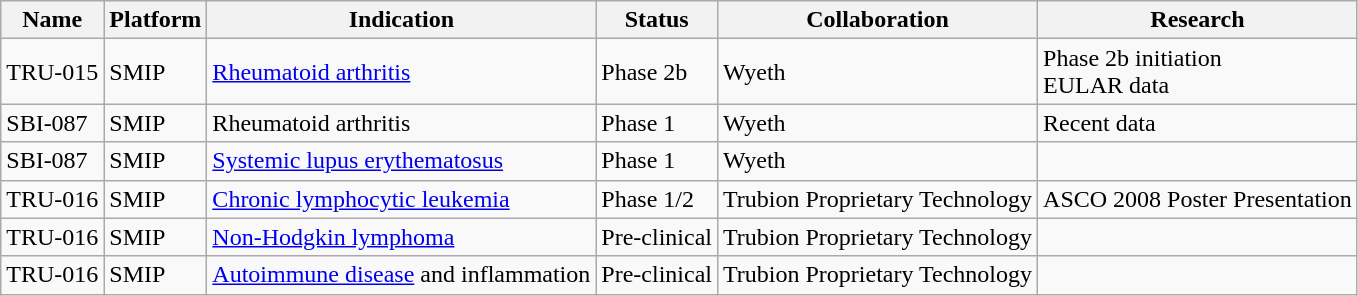<table class="wikitable">
<tr>
<th>Name</th>
<th>Platform</th>
<th>Indication</th>
<th>Status</th>
<th>Collaboration</th>
<th>Research</th>
</tr>
<tr>
<td>TRU-015</td>
<td>SMIP</td>
<td><a href='#'>Rheumatoid arthritis</a></td>
<td>Phase 2b</td>
<td>Wyeth</td>
<td>Phase 2b initiation<br>EULAR data</td>
</tr>
<tr>
<td>SBI-087</td>
<td>SMIP</td>
<td>Rheumatoid arthritis</td>
<td>Phase 1</td>
<td>Wyeth</td>
<td>Recent data</td>
</tr>
<tr>
<td>SBI-087</td>
<td>SMIP</td>
<td><a href='#'>Systemic lupus erythematosus</a></td>
<td>Phase 1</td>
<td>Wyeth</td>
<td></td>
</tr>
<tr>
<td>TRU-016</td>
<td>SMIP</td>
<td><a href='#'>Chronic lymphocytic leukemia</a></td>
<td>Phase 1/2</td>
<td>Trubion Proprietary Technology</td>
<td>ASCO 2008 Poster Presentation</td>
</tr>
<tr>
<td>TRU-016</td>
<td>SMIP</td>
<td><a href='#'>Non-Hodgkin lymphoma</a></td>
<td>Pre-clinical</td>
<td>Trubion Proprietary Technology</td>
<td></td>
</tr>
<tr>
<td>TRU-016</td>
<td>SMIP</td>
<td><a href='#'>Autoimmune disease</a> and inflammation</td>
<td>Pre-clinical</td>
<td>Trubion Proprietary Technology</td>
<td></td>
</tr>
</table>
